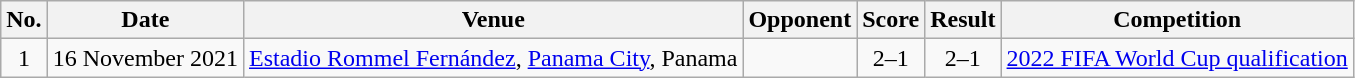<table class="wikitable sortable">
<tr>
<th scope="col">No.</th>
<th scope="col">Date</th>
<th scope="col">Venue</th>
<th scope="col">Opponent</th>
<th scope="col">Score</th>
<th scope="col">Result</th>
<th scope="col">Competition</th>
</tr>
<tr>
<td align="center">1</td>
<td>16 November 2021</td>
<td><a href='#'>Estadio Rommel Fernández</a>, <a href='#'>Panama City</a>, Panama</td>
<td></td>
<td align="center">2–1</td>
<td align="center">2–1</td>
<td><a href='#'>2022 FIFA World Cup qualification</a></td>
</tr>
</table>
